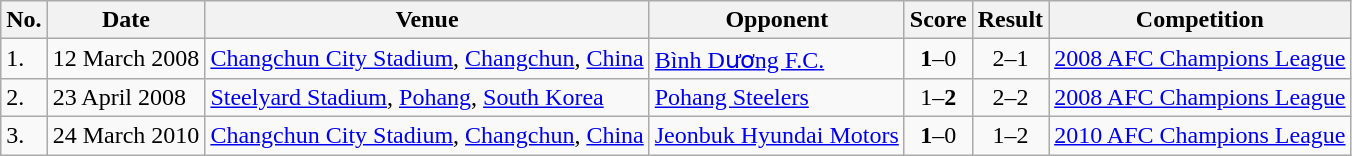<table class="wikitable">
<tr>
<th>No.</th>
<th>Date</th>
<th>Venue</th>
<th>Opponent</th>
<th>Score</th>
<th>Result</th>
<th>Competition</th>
</tr>
<tr>
<td>1.</td>
<td>12 March 2008</td>
<td><a href='#'>Changchun City Stadium</a>, <a href='#'>Changchun</a>, <a href='#'>China</a></td>
<td> <a href='#'>Bình Dương F.C.</a></td>
<td align=center><strong>1</strong>–0</td>
<td align=center>2–1</td>
<td><a href='#'>2008 AFC Champions League</a></td>
</tr>
<tr>
<td>2.</td>
<td>23 April 2008</td>
<td><a href='#'>Steelyard Stadium</a>, <a href='#'>Pohang</a>, <a href='#'>South Korea</a></td>
<td> <a href='#'>Pohang Steelers</a></td>
<td align=center>1–<strong>2</strong></td>
<td align=center>2–2</td>
<td><a href='#'>2008 AFC Champions League</a></td>
</tr>
<tr>
<td>3.</td>
<td>24 March 2010</td>
<td><a href='#'>Changchun City Stadium</a>, <a href='#'>Changchun</a>, <a href='#'>China</a></td>
<td> <a href='#'>Jeonbuk Hyundai Motors</a></td>
<td align=center><strong>1</strong>–0</td>
<td align=center>1–2</td>
<td><a href='#'>2010 AFC Champions League</a></td>
</tr>
</table>
